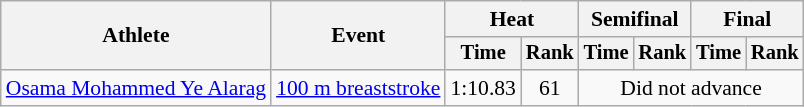<table class=wikitable style="font-size:90%">
<tr>
<th rowspan="2">Athlete</th>
<th rowspan="2">Event</th>
<th colspan="2">Heat</th>
<th colspan="2">Semifinal</th>
<th colspan="2">Final</th>
</tr>
<tr style="font-size:95%">
<th>Time</th>
<th>Rank</th>
<th>Time</th>
<th>Rank</th>
<th>Time</th>
<th>Rank</th>
</tr>
<tr align=center>
<td align=left><a href='#'>Osama Mohammed Ye Alarag</a></td>
<td align=left><a href='#'>100 m breaststroke</a></td>
<td>1:10.83</td>
<td>61</td>
<td colspan=4>Did not advance</td>
</tr>
</table>
